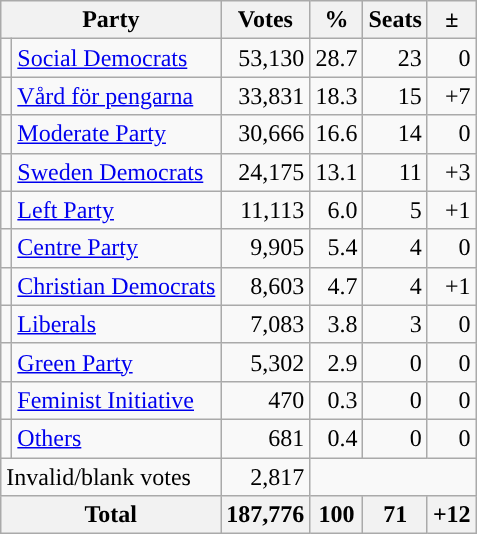<table class="wikitable" style="text-align:right">
<tr>
<th colspan="2">Party</th>
<th>Votes</th>
<th>%</th>
<th>Seats</th>
<th>±</th>
</tr>
<tr>
<td style="color:inherit;background:"></td>
<td align="left"><a href='#'>Social Democrats</a></td>
<td>53,130</td>
<td>28.7</td>
<td>23</td>
<td>0</td>
</tr>
<tr>
<td bgcolor=""></td>
<td align="left"><a href='#'>Vård för pengarna</a></td>
<td>33,831</td>
<td>18.3</td>
<td>15</td>
<td>+7</td>
</tr>
<tr>
<td style="color:inherit;background:"></td>
<td align="left"><a href='#'>Moderate Party</a></td>
<td>30,666</td>
<td>16.6</td>
<td>14</td>
<td>0</td>
</tr>
<tr>
<td style="color:inherit;background:"></td>
<td align="left"><a href='#'>Sweden Democrats</a></td>
<td>24,175</td>
<td>13.1</td>
<td>11</td>
<td>+3</td>
</tr>
<tr>
<td style="color:inherit;background:"></td>
<td align="left"><a href='#'>Left Party</a></td>
<td>11,113</td>
<td>6.0</td>
<td>5</td>
<td>+1</td>
</tr>
<tr>
<td style="color:inherit;background:"></td>
<td align="left"><a href='#'>Centre Party</a></td>
<td>9,905</td>
<td>5.4</td>
<td>4</td>
<td>0</td>
</tr>
<tr>
<td style="color:inherit;background:"></td>
<td align="left"><a href='#'>Christian Democrats</a></td>
<td>8,603</td>
<td>4.7</td>
<td>4</td>
<td>+1</td>
</tr>
<tr>
<td style="color:inherit;background:"></td>
<td align="left"><a href='#'>Liberals</a></td>
<td>7,083</td>
<td>3.8</td>
<td>3</td>
<td>0</td>
</tr>
<tr>
<td style="color:inherit;background:"></td>
<td align="left"><a href='#'>Green Party</a></td>
<td>5,302</td>
<td>2.9</td>
<td>0</td>
<td>0</td>
</tr>
<tr>
<td style="color:inherit;background:"></td>
<td align="left"><a href='#'>Feminist Initiative</a></td>
<td>470</td>
<td>0.3</td>
<td>0</td>
<td>0</td>
</tr>
<tr>
<td></td>
<td align="left"><a href='#'>Others</a></td>
<td>681</td>
<td>0.4</td>
<td>0</td>
<td>0</td>
</tr>
<tr>
<td colspan="2" align="left">Invalid/blank votes</td>
<td>2,817</td>
<td colspan="3"></td>
</tr>
<tr>
<th colspan="2" align="left">Total</th>
<th>187,776</th>
<th>100</th>
<th>71</th>
<th>+12</th>
</tr>
</table>
